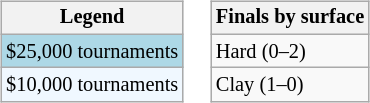<table>
<tr valign=top>
<td><br><table class="wikitable" style="font-size:85%">
<tr>
<th>Legend</th>
</tr>
<tr style="background:lightblue;">
<td>$25,000 tournaments</td>
</tr>
<tr style="background:#f0f8ff;">
<td>$10,000 tournaments</td>
</tr>
</table>
</td>
<td><br><table class="wikitable" style="font-size:85%">
<tr>
<th>Finals by surface</th>
</tr>
<tr>
<td>Hard (0–2)</td>
</tr>
<tr>
<td>Clay (1–0)</td>
</tr>
</table>
</td>
</tr>
</table>
